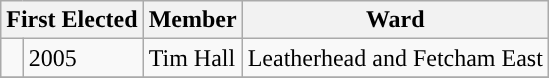<table class="wikitable">
<tr>
<th colspan="2">First Elected</th>
<th>Member</th>
<th>Ward</th>
</tr>
<tr>
<td style="background-color: "></td>
<td>2005</td>
<td>Tim Hall</td>
<td>Leatherhead and Fetcham East</td>
</tr>
<tr>
</tr>
</table>
